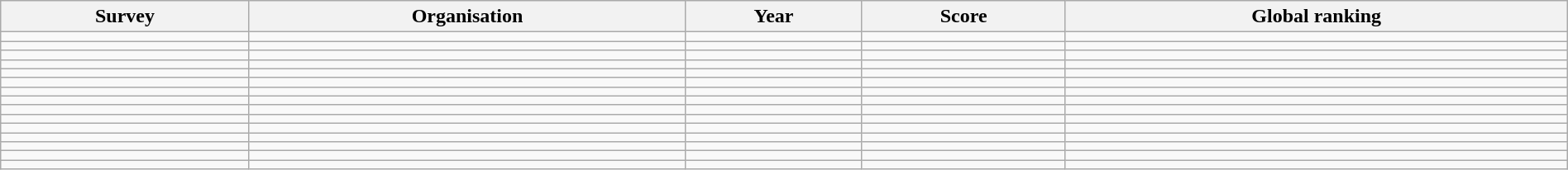<table class="wikitable" style="width:100%;">
<tr>
<th>Survey</th>
<th>Organisation</th>
<th>Year</th>
<th>Score</th>
<th>Global ranking</th>
</tr>
<tr>
<td></td>
<td></td>
<td></td>
<td></td>
<td></td>
</tr>
<tr>
<td></td>
<td></td>
<td></td>
<td></td>
<td></td>
</tr>
<tr>
<td></td>
<td></td>
<td></td>
<td></td>
<td></td>
</tr>
<tr>
<td></td>
<td></td>
<td></td>
<td></td>
<td></td>
</tr>
<tr>
<td></td>
<td></td>
<td></td>
<td></td>
<td></td>
</tr>
<tr>
<td></td>
<td></td>
<td></td>
<td></td>
<td></td>
</tr>
<tr>
<td></td>
<td></td>
<td></td>
<td></td>
<td></td>
</tr>
<tr>
<td></td>
<td></td>
<td></td>
<td></td>
<td></td>
</tr>
<tr>
<td></td>
<td></td>
<td></td>
<td></td>
<td></td>
</tr>
<tr>
<td></td>
<td></td>
<td></td>
<td></td>
<td></td>
</tr>
<tr>
<td></td>
<td></td>
<td></td>
<td></td>
<td></td>
</tr>
<tr>
<td></td>
<td></td>
<td></td>
<td></td>
<td></td>
</tr>
<tr>
<td></td>
<td></td>
<td></td>
<td></td>
<td></td>
</tr>
<tr>
<td></td>
<td></td>
<td></td>
<td></td>
<td></td>
</tr>
<tr>
<td></td>
<td></td>
<td></td>
<td></td>
<td></td>
</tr>
</table>
